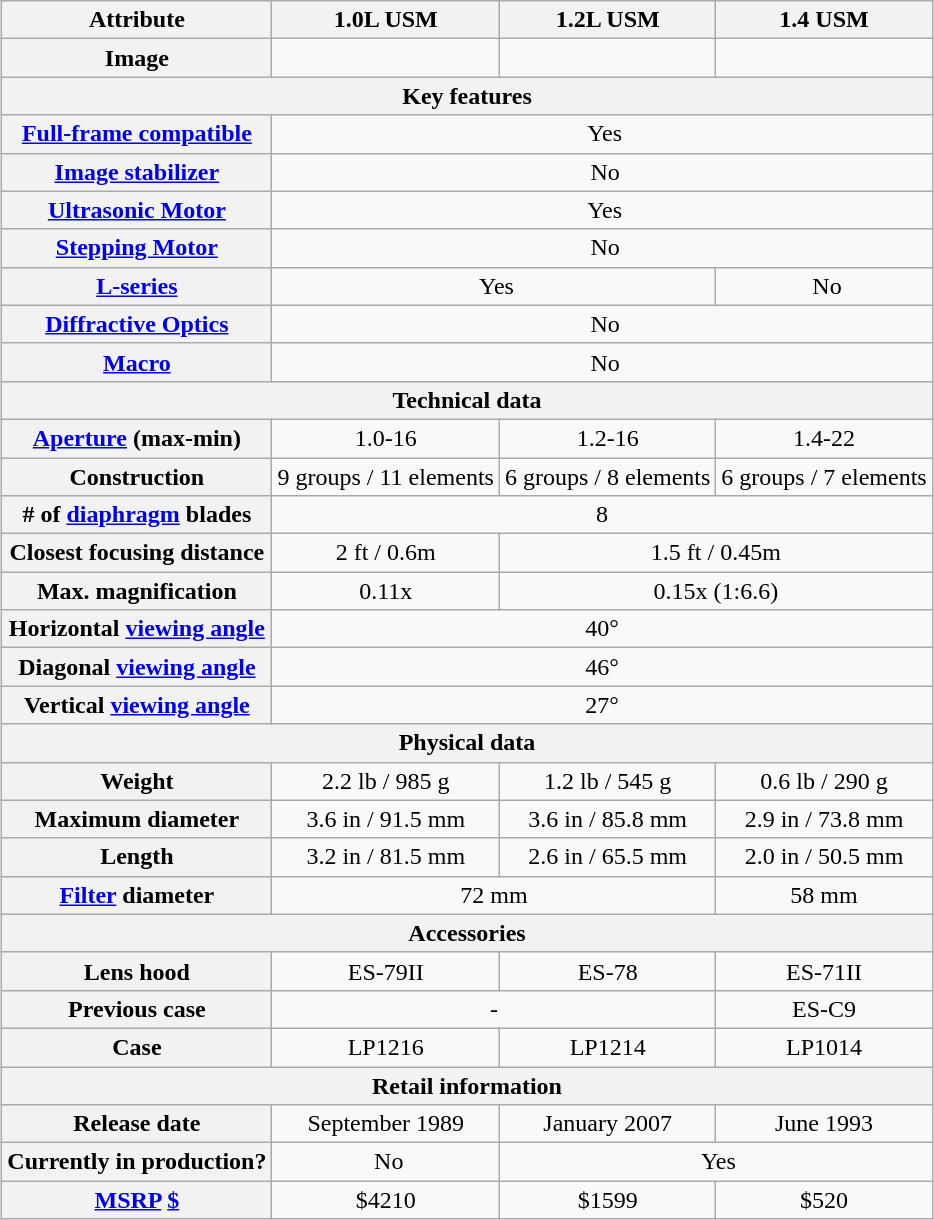<table class="wikitable" style="margin: 1em auto; text-align:center;">
<tr>
<th>Attribute</th>
<th>1.0L USM</th>
<th>1.2L USM</th>
<th>1.4 USM</th>
</tr>
<tr>
<th>Image</th>
<td></td>
<td></td>
<td></td>
</tr>
<tr>
<th colspan=4>Key features</th>
</tr>
<tr>
<th><a href='#'>Full-frame compatible</a></th>
<td colspan=3> Yes</td>
</tr>
<tr>
<th><a href='#'>Image stabilizer</a></th>
<td colspan=3> No</td>
</tr>
<tr>
<th><a href='#'>Ultrasonic Motor</a></th>
<td colspan=3> Yes</td>
</tr>
<tr>
<th><a href='#'>Stepping Motor</a></th>
<td colspan=3> No</td>
</tr>
<tr>
<th><a href='#'>L-series</a></th>
<td colspan=2> Yes</td>
<td colspan=1> No</td>
</tr>
<tr>
<th><a href='#'>Diffractive Optics</a></th>
<td colspan=3> No</td>
</tr>
<tr>
<th><a href='#'>Macro</a></th>
<td colspan=3> No</td>
</tr>
<tr>
<th colspan=4>Technical data</th>
</tr>
<tr>
<th><a href='#'>Aperture</a> (max-min)</th>
<td>1.0-16</td>
<td>1.2-16</td>
<td>1.4-22</td>
</tr>
<tr>
<th>Construction</th>
<td>9 groups / 11 elements</td>
<td>6 groups / 8 elements</td>
<td>6 groups / 7 elements</td>
</tr>
<tr>
<th># of <a href='#'>diaphragm</a> blades</th>
<td colspan=3>8</td>
</tr>
<tr>
<th>Closest focusing distance</th>
<td>2 ft / 0.6m</td>
<td colspan=2>1.5 ft / 0.45m</td>
</tr>
<tr>
<th>Max. magnification</th>
<td>0.11x</td>
<td colspan=2>0.15x (1:6.6)</td>
</tr>
<tr>
<th>Horizontal <a href='#'>viewing angle</a></th>
<td colspan=3>40°</td>
</tr>
<tr>
<th>Diagonal <a href='#'>viewing angle</a></th>
<td colspan=3>46°</td>
</tr>
<tr>
<th>Vertical <a href='#'>viewing angle</a></th>
<td colspan=3>27°</td>
</tr>
<tr>
<th colspan=4>Physical data</th>
</tr>
<tr>
<th>Weight</th>
<td>2.2 lb / 985 g</td>
<td>1.2 lb / 545 g</td>
<td>0.6 lb / 290 g</td>
</tr>
<tr>
<th>Maximum diameter</th>
<td>3.6 in / 91.5 mm</td>
<td>3.6 in / 85.8 mm</td>
<td>2.9 in / 73.8 mm</td>
</tr>
<tr>
<th>Length</th>
<td>3.2 in / 81.5 mm</td>
<td>2.6 in / 65.5 mm</td>
<td>2.0 in / 50.5 mm</td>
</tr>
<tr>
<th><a href='#'>Filter</a> diameter</th>
<td colspan=2>72 mm</td>
<td>58 mm</td>
</tr>
<tr>
<th colspan=4>Accessories</th>
</tr>
<tr>
<th>Lens hood</th>
<td>ES-79II</td>
<td>ES-78</td>
<td>ES-71II</td>
</tr>
<tr>
<th>Previous case</th>
<td colspan=2>-</td>
<td colspan=1>ES-C9</td>
</tr>
<tr>
<th>Case</th>
<td>LP1216</td>
<td>LP1214</td>
<td colspan=1>LP1014</td>
</tr>
<tr>
<th colspan=4>Retail information</th>
</tr>
<tr>
<th>Release date</th>
<td>September 1989</td>
<td>January 2007</td>
<td>June 1993</td>
</tr>
<tr>
<th>Currently in production?</th>
<td> No</td>
<td colspan=2> Yes</td>
</tr>
<tr>
<th><a href='#'>MSRP</a> <a href='#'>$</a></th>
<td>$4210</td>
<td>$1599</td>
<td>$520</td>
</tr>
</table>
